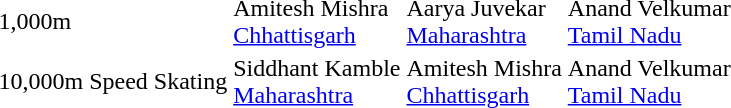<table>
<tr>
<td>1,000m <br></td>
<td>Amitesh Mishra <br>  <a href='#'>Chhattisgarh</a></td>
<td>Aarya Juvekar<br>  <a href='#'>Maharashtra</a></td>
<td>Anand Velkumar<br>  <a href='#'>Tamil Nadu</a></td>
</tr>
<tr>
<td>10,000m Speed Skating <br></td>
<td>Siddhant Kamble <br><a href='#'>Maharashtra</a></td>
<td>Amitesh Mishra<br>  <a href='#'>Chhattisgarh</a></td>
<td>Anand Velkumar<br>  <a href='#'>Tamil Nadu</a></td>
</tr>
</table>
